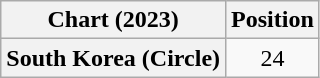<table class="wikitable plainrowheaders" style="text-align:center">
<tr>
<th scope="col">Chart (2023)</th>
<th scope="col">Position</th>
</tr>
<tr>
<th scope="row">South Korea (Circle)</th>
<td>24</td>
</tr>
</table>
